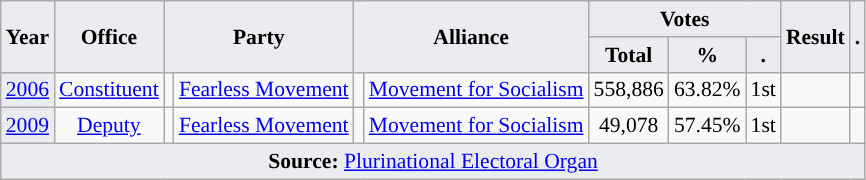<table class="wikitable" style="font-size:90%; text-align:center;">
<tr>
<th style="background-color:#EAECF0;" rowspan=2>Year</th>
<th style="background-color:#EAECF0;" rowspan=2>Office</th>
<th style="background-color:#EAECF0;" colspan=2 rowspan=2>Party</th>
<th style="background-color:#EAECF0;" colspan=2 rowspan=2>Alliance</th>
<th style="background-color:#EAECF0;" colspan=3>Votes</th>
<th style="background-color:#EAECF0;" rowspan=2>Result</th>
<th style="background-color:#EAECF0;" rowspan=2>.</th>
</tr>
<tr>
<th style="background-color:#EAECF0;">Total</th>
<th style="background-color:#EAECF0;">%</th>
<th style="background-color:#EAECF0;">.</th>
</tr>
<tr>
<td style="background-color:#EAECF0;"><a href='#'>2006</a></td>
<td><a href='#'>Constituent</a></td>
<td style="background-color:"></td>
<td><a href='#'>Fearless Movement</a></td>
<td style="background-color:"></td>
<td><a href='#'>Movement for Socialism</a></td>
<td>558,886</td>
<td>63.82%</td>
<td>1st</td>
<td></td>
<td></td>
</tr>
<tr>
<td style="background-color:#EAECF0;"><a href='#'>2009</a></td>
<td><a href='#'>Deputy</a></td>
<td style="background-color:"></td>
<td><a href='#'>Fearless Movement</a></td>
<td style="background-color:"></td>
<td><a href='#'>Movement for Socialism</a></td>
<td>49,078</td>
<td>57.45%</td>
<td>1st</td>
<td></td>
<td></td>
</tr>
<tr>
<td style="background-color:#EAECF0;" colspan=11><strong>Source:</strong> <a href='#'>Plurinational Electoral Organ</a>  </td>
</tr>
</table>
